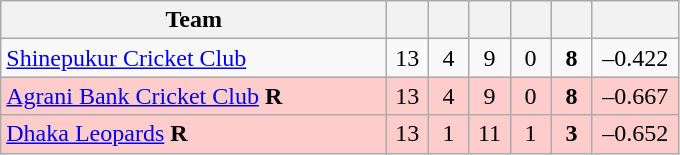<table class="wikitable" style="text-align:center">
<tr>
<th style="width:250px">Team</th>
<th width="20"></th>
<th width="20"></th>
<th width="20"></th>
<th width="20"></th>
<th width="20"></th>
<th width="50"></th>
</tr>
<tr>
<td style="text-align:left;"><a href='#'>Shinepukur Cricket Club</a></td>
<td>13</td>
<td>4</td>
<td>9</td>
<td>0</td>
<td><strong>8</strong></td>
<td>–0.422</td>
</tr>
<tr style="background:#ffcccc">
<td style="text-align:left;"><a href='#'>Agrani Bank Cricket Club</a> <strong>R</strong></td>
<td>13</td>
<td>4</td>
<td>9</td>
<td>0</td>
<td><strong>8</strong></td>
<td>–0.667</td>
</tr>
<tr style="background:#ffcccc">
<td style="text-align:left;"><a href='#'>Dhaka Leopards</a> <strong>R</strong></td>
<td>13</td>
<td>1</td>
<td>11</td>
<td>1</td>
<td><strong>3</strong></td>
<td>–0.652</td>
</tr>
</table>
